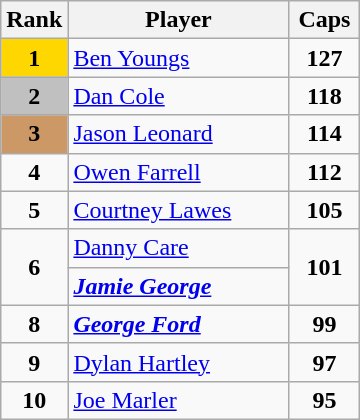<table class="wikitable">
<tr>
<th width=35>Rank</th>
<th width=140>Player</th>
<th width=40>Caps</th>
</tr>
<tr>
<td align=center bgcolor=Gold><strong>1</strong></td>
<td><a href='#'>Ben Youngs</a></td>
<td align=center><strong>127</strong></td>
</tr>
<tr>
<td align=center bgcolor=Silver><strong>2</strong></td>
<td><a href='#'>Dan Cole</a></td>
<td align=center><strong>118</strong></td>
</tr>
<tr>
<td align=center bgcolor=#cc9966><strong>3</strong></td>
<td><a href='#'>Jason Leonard</a></td>
<td align=center><strong>114</strong></td>
</tr>
<tr>
<td align=center><strong>4</strong></td>
<td><a href='#'>Owen Farrell</a></td>
<td align=center><strong>112</strong></td>
</tr>
<tr>
<td align=center><strong>5</strong></td>
<td><a href='#'>Courtney Lawes</a></td>
<td align=center><strong>105</strong></td>
</tr>
<tr>
<td align=center rowspan=2><strong>6</strong></td>
<td><a href='#'>Danny Care</a></td>
<td align=center rowspan=2><strong>101</strong></td>
</tr>
<tr>
<td><strong><em><a href='#'>Jamie George</a></em></strong></td>
</tr>
<tr>
<td align=center><strong>8</strong></td>
<td><strong><em><a href='#'>George Ford</a></em></strong></td>
<td align=center><strong>99</strong></td>
</tr>
<tr>
<td align=center><strong>9</strong></td>
<td><a href='#'>Dylan Hartley</a></td>
<td align=center><strong>97</strong></td>
</tr>
<tr>
<td align=center><strong>10</strong></td>
<td><a href='#'>Joe Marler</a></td>
<td align=center><strong>95</strong></td>
</tr>
</table>
